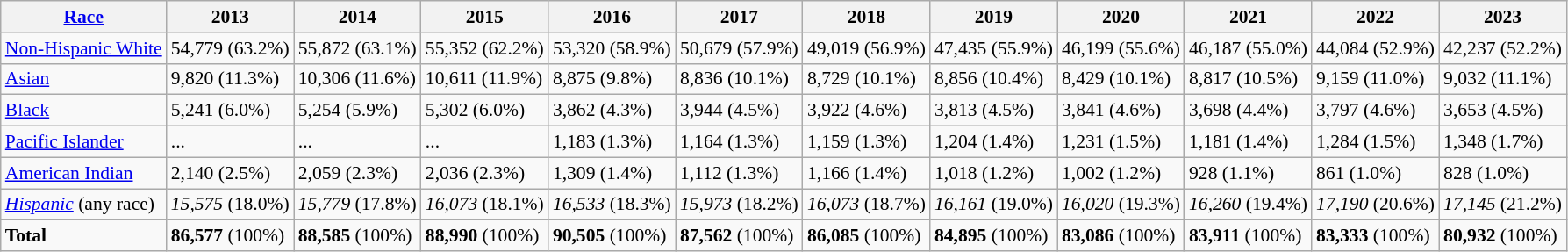<table class="wikitable" style="font-size: 90%;">
<tr>
<th><a href='#'>Race</a></th>
<th>2013</th>
<th>2014</th>
<th>2015</th>
<th>2016</th>
<th>2017</th>
<th>2018</th>
<th>2019</th>
<th>2020</th>
<th>2021</th>
<th>2022</th>
<th>2023</th>
</tr>
<tr>
<td><a href='#'>Non-Hispanic White</a></td>
<td>54,779 (63.2%)</td>
<td>55,872 (63.1%)</td>
<td>55,352 (62.2%)</td>
<td>53,320 (58.9%)</td>
<td>50,679 (57.9%)</td>
<td>49,019 (56.9%)</td>
<td>47,435 (55.9%)</td>
<td>46,199 (55.6%)</td>
<td>46,187 (55.0%)</td>
<td>44,084 (52.9%)</td>
<td>42,237 (52.2%)</td>
</tr>
<tr>
<td><a href='#'>Asian</a></td>
<td>9,820 (11.3%)</td>
<td>10,306 (11.6%)</td>
<td>10,611 (11.9%)</td>
<td>8,875 (9.8%)</td>
<td>8,836 (10.1%)</td>
<td>8,729 (10.1%)</td>
<td>8,856 (10.4%)</td>
<td>8,429 (10.1%)</td>
<td>8,817 (10.5%)</td>
<td>9,159 (11.0%)</td>
<td>9,032 (11.1%)</td>
</tr>
<tr>
<td><a href='#'>Black</a></td>
<td>5,241 (6.0%)</td>
<td>5,254 (5.9%)</td>
<td>5,302 (6.0%)</td>
<td>3,862 (4.3%)</td>
<td>3,944 (4.5%)</td>
<td>3,922 (4.6%)</td>
<td>3,813 (4.5%)</td>
<td>3,841 (4.6%)</td>
<td>3,698 (4.4%)</td>
<td>3,797 (4.6%)</td>
<td>3,653 (4.5%)</td>
</tr>
<tr>
<td><a href='#'>Pacific Islander</a></td>
<td>...</td>
<td>...</td>
<td>...</td>
<td>1,183 (1.3%)</td>
<td>1,164 (1.3%)</td>
<td>1,159 (1.3%)</td>
<td>1,204 (1.4%)</td>
<td>1,231 (1.5%)</td>
<td>1,181 (1.4%)</td>
<td>1,284 (1.5%)</td>
<td>1,348 (1.7%)</td>
</tr>
<tr>
<td><a href='#'>American Indian</a></td>
<td>2,140 (2.5%)</td>
<td>2,059 (2.3%)</td>
<td>2,036 (2.3%)</td>
<td>1,309 (1.4%)</td>
<td>1,112 (1.3%)</td>
<td>1,166 (1.4%)</td>
<td>1,018 (1.2%)</td>
<td>1,002 (1.2%)</td>
<td>928 (1.1%)</td>
<td>861 (1.0%)</td>
<td>828 (1.0%)</td>
</tr>
<tr>
<td><em><a href='#'>Hispanic</a></em> (any race)</td>
<td><em>15,575</em> (18.0%)</td>
<td><em>15,779</em> (17.8%)</td>
<td><em>16,073</em> (18.1%)</td>
<td><em>16,533</em> (18.3%)</td>
<td><em>15,973</em> (18.2%)</td>
<td><em>16,073</em> (18.7%)</td>
<td><em>16,161</em> (19.0%)</td>
<td><em>16,020</em> (19.3%)</td>
<td><em>16,260</em> (19.4%)</td>
<td><em>17,190</em> (20.6%)</td>
<td><em>17,145</em> (21.2%)</td>
</tr>
<tr>
<td><strong>Total</strong></td>
<td><strong>86,577</strong> (100%)</td>
<td><strong>88,585</strong> (100%)</td>
<td><strong>88,990</strong> (100%)</td>
<td><strong>90,505</strong> (100%)</td>
<td><strong>87,562</strong> (100%)</td>
<td><strong>86,085</strong> (100%)</td>
<td><strong>84,895</strong> (100%)</td>
<td><strong>83,086</strong> (100%)</td>
<td><strong>83,911</strong> (100%)</td>
<td><strong>83,333</strong> (100%)</td>
<td><strong>80,932</strong> (100%)</td>
</tr>
</table>
